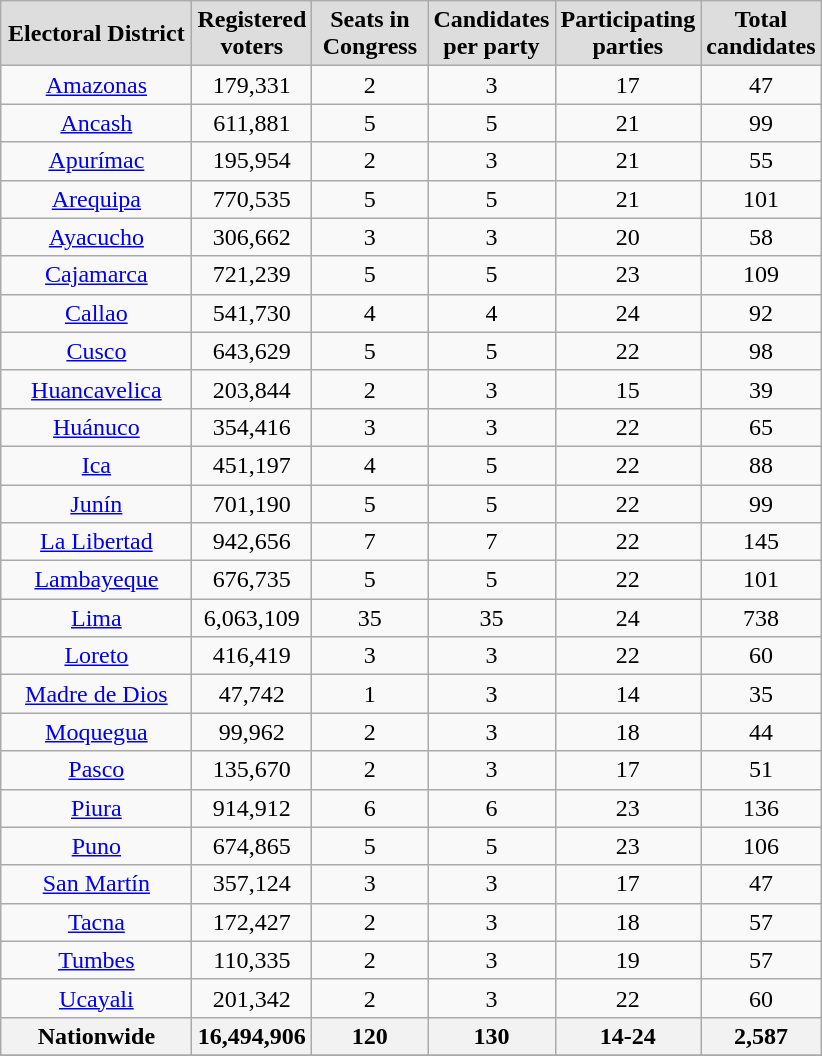<table class="wikitable" style="text-align:center; margin: 0 auto">
<tr>
<th width="120" style="background-color:#DDDDDD">Electoral District</th>
<th width="70" style="background-color:#DDDDDD">Registered voters</th>
<th width="70" style="background-color:#DDDDDD">Seats in Congress</th>
<th width="70" style="background-color:#DDDDDD">Candidates per party</th>
<th width="70" style="background-color:#DDDDDD">Participating parties</th>
<th width="70" style="background-color:#DDDDDD">Total candidates</th>
</tr>
<tr>
<td><a href='#'>Amazonas</a></td>
<td>179,331</td>
<td>2</td>
<td>3</td>
<td>17</td>
<td>47</td>
</tr>
<tr>
<td><a href='#'>Ancash</a></td>
<td>611,881</td>
<td>5</td>
<td>5</td>
<td>21</td>
<td>99</td>
</tr>
<tr>
<td><a href='#'>Apurímac</a></td>
<td>195,954</td>
<td>2</td>
<td>3</td>
<td>21</td>
<td>55</td>
</tr>
<tr>
<td><a href='#'>Arequipa</a></td>
<td>770,535</td>
<td>5</td>
<td>5</td>
<td>21</td>
<td>101</td>
</tr>
<tr>
<td><a href='#'>Ayacucho</a></td>
<td>306,662</td>
<td>3</td>
<td>3</td>
<td>20</td>
<td>58</td>
</tr>
<tr>
<td><a href='#'>Cajamarca</a></td>
<td>721,239</td>
<td>5</td>
<td>5</td>
<td>23</td>
<td>109</td>
</tr>
<tr>
<td><a href='#'>Callao</a></td>
<td>541,730</td>
<td>4</td>
<td>4</td>
<td>24</td>
<td>92</td>
</tr>
<tr>
<td><a href='#'>Cusco</a></td>
<td>643,629</td>
<td>5</td>
<td>5</td>
<td>22</td>
<td>98</td>
</tr>
<tr>
<td><a href='#'>Huancavelica</a></td>
<td>203,844</td>
<td>2</td>
<td>3</td>
<td>15</td>
<td>39</td>
</tr>
<tr>
<td><a href='#'>Huánuco</a></td>
<td>354,416</td>
<td>3</td>
<td>3</td>
<td>22</td>
<td>65</td>
</tr>
<tr>
<td><a href='#'>Ica</a></td>
<td>451,197</td>
<td>4</td>
<td>5</td>
<td>22</td>
<td>88</td>
</tr>
<tr>
<td><a href='#'>Junín</a></td>
<td>701,190</td>
<td>5</td>
<td>5</td>
<td>22</td>
<td>99</td>
</tr>
<tr>
<td><a href='#'>La Libertad</a></td>
<td>942,656</td>
<td>7</td>
<td>7</td>
<td>22</td>
<td>145</td>
</tr>
<tr>
<td><a href='#'>Lambayeque</a></td>
<td>676,735</td>
<td>5</td>
<td>5</td>
<td>22</td>
<td>101</td>
</tr>
<tr>
<td><a href='#'>Lima</a></td>
<td>6,063,109</td>
<td>35</td>
<td>35</td>
<td>24</td>
<td>738</td>
</tr>
<tr>
<td><a href='#'>Loreto</a></td>
<td>416,419</td>
<td>3</td>
<td>3</td>
<td>22</td>
<td>60</td>
</tr>
<tr>
<td><a href='#'>Madre de Dios</a></td>
<td>47,742</td>
<td>1</td>
<td>3</td>
<td>14</td>
<td>35</td>
</tr>
<tr>
<td><a href='#'>Moquegua</a></td>
<td>99,962</td>
<td>2</td>
<td>3</td>
<td>18</td>
<td>44</td>
</tr>
<tr>
<td><a href='#'>Pasco</a></td>
<td>135,670</td>
<td>2</td>
<td>3</td>
<td>17</td>
<td>51</td>
</tr>
<tr>
<td><a href='#'>Piura</a></td>
<td>914,912</td>
<td>6</td>
<td>6</td>
<td>23</td>
<td>136</td>
</tr>
<tr>
<td><a href='#'>Puno</a></td>
<td>674,865</td>
<td>5</td>
<td>5</td>
<td>23</td>
<td>106</td>
</tr>
<tr>
<td><a href='#'>San Martín</a></td>
<td>357,124</td>
<td>3</td>
<td>3</td>
<td>17</td>
<td>47</td>
</tr>
<tr>
<td><a href='#'>Tacna</a></td>
<td>172,427</td>
<td>2</td>
<td>3</td>
<td>18</td>
<td>57</td>
</tr>
<tr>
<td><a href='#'>Tumbes</a></td>
<td>110,335</td>
<td>2</td>
<td>3</td>
<td>19</td>
<td>57</td>
</tr>
<tr>
<td><a href='#'>Ucayali</a></td>
<td>201,342</td>
<td>2</td>
<td>3</td>
<td>22</td>
<td>60</td>
</tr>
<tr>
<th>Nationwide</th>
<th>16,494,906</th>
<th>120</th>
<th>130</th>
<th>14-24</th>
<th>2,587</th>
</tr>
<tr>
</tr>
</table>
